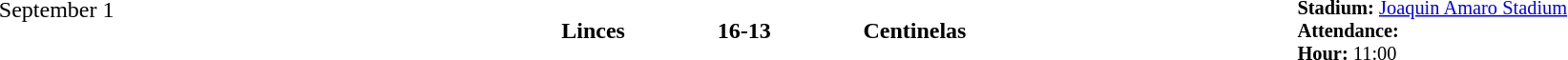<table style="width: 100%; background: transparent;" cellspacing="0">
<tr>
<td align=center valign=top rowspan=3 width=15%>September 1</td>
</tr>
<tr>
<td width=24% align=right><strong>Linces</strong></td>
<td align=center width=13%><strong> 16-13 </strong></td>
<td width=24%><strong>Centinelas</strong></td>
<td style=font-size:85% rowspan=2 valign=top><strong>Stadium:</strong> <a href='#'>Joaquin Amaro Stadium</a><br><strong>Attendance:</strong> <br><strong>Hour:</strong> 11:00</td>
</tr>
</table>
